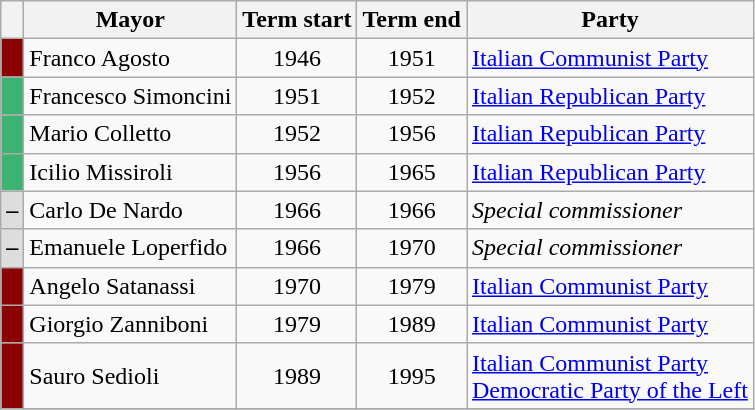<table class="wikitable">
<tr>
<th class=unsortable> </th>
<th>Mayor</th>
<th>Term start</th>
<th>Term end</th>
<th>Party</th>
</tr>
<tr>
<th style="background:#8B0000;"></th>
<td>Franco Agosto</td>
<td align=center>1946</td>
<td align=center>1951</td>
<td><a href='#'>Italian Communist Party</a></td>
</tr>
<tr>
<th style="background:#3CB371;"></th>
<td>Francesco Simoncini</td>
<td align=center>1951</td>
<td align=center>1952</td>
<td><a href='#'>Italian Republican Party</a></td>
</tr>
<tr>
<th style="background:#3CB371;"></th>
<td>Mario Colletto</td>
<td align=center>1952</td>
<td align=center>1956</td>
<td><a href='#'>Italian Republican Party</a></td>
</tr>
<tr>
<th style="background:#3CB371;"></th>
<td>Icilio Missiroli</td>
<td align=center>1956</td>
<td align=center>1965</td>
<td><a href='#'>Italian Republican Party</a></td>
</tr>
<tr>
<th style="background:#DDDDDD;">–</th>
<td>Carlo De Nardo</td>
<td align=center>1966</td>
<td align=center>1966</td>
<td><em>Special commissioner</em></td>
</tr>
<tr>
<th style="background:#DDDDDD;">–</th>
<td>Emanuele Loperfido</td>
<td align=center>1966</td>
<td align=center>1970</td>
<td><em>Special commissioner</em></td>
</tr>
<tr>
<th style="background:#8B0000;"></th>
<td>Angelo Satanassi</td>
<td align=center>1970</td>
<td align=center>1979</td>
<td><a href='#'>Italian Communist Party</a></td>
</tr>
<tr>
<th style="background:#8B0000;"></th>
<td>Giorgio Zanniboni</td>
<td align=center>1979</td>
<td align=center>1989</td>
<td><a href='#'>Italian Communist Party</a></td>
</tr>
<tr>
<th style="background:#8B0000;"></th>
<td>Sauro Sedioli</td>
<td align=center>1989</td>
<td align=center>1995</td>
<td><a href='#'>Italian Communist Party</a><br><a href='#'>Democratic Party of the Left</a></td>
</tr>
<tr>
</tr>
</table>
